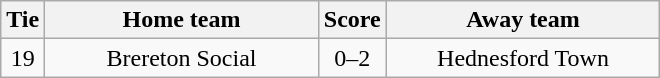<table class="wikitable" style="text-align:center;">
<tr>
<th width=20>Tie</th>
<th width=175>Home team</th>
<th width=20>Score</th>
<th width=175>Away team</th>
</tr>
<tr>
<td>19</td>
<td>Brereton Social</td>
<td>0–2</td>
<td>Hednesford Town</td>
</tr>
</table>
